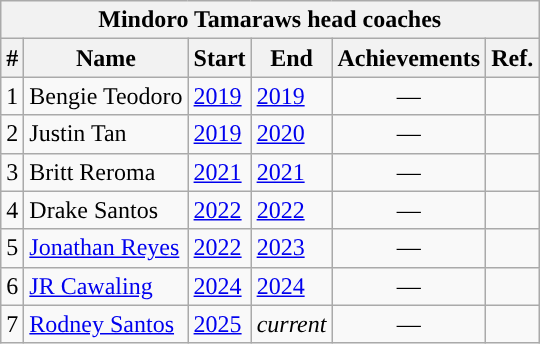<table class="wikitable sortable">
<tr>
<th colspan="6">Mindoro Tamaraws head coaches</th>
</tr>
<tr>
<th>#</th>
<th>Name</th>
<th>Start</th>
<th>End</th>
<th>Achievements</th>
<th>Ref.</th>
</tr>
<tr>
<td align=center>1</td>
<td>Bengie Teodoro</td>
<td><a href='#'>2019</a></td>
<td><a href='#'>2019</a></td>
<td align=center>—</td>
<td></td>
</tr>
<tr>
<td align=center>2</td>
<td>Justin Tan</td>
<td><a href='#'>2019</a></td>
<td><a href='#'>2020</a></td>
<td align=center>—</td>
<td></td>
</tr>
<tr>
<td align=center>3</td>
<td>Britt Reroma</td>
<td><a href='#'>2021</a></td>
<td><a href='#'>2021</a></td>
<td align=center>—</td>
<td></td>
</tr>
<tr>
<td align=center>4</td>
<td>Drake Santos</td>
<td><a href='#'>2022</a></td>
<td><a href='#'>2022</a></td>
<td align=center>—</td>
<td></td>
</tr>
<tr>
<td align=center>5</td>
<td><a href='#'>Jonathan Reyes</a></td>
<td><a href='#'>2022</a></td>
<td><a href='#'>2023</a></td>
<td align=center>—</td>
<td></td>
</tr>
<tr>
<td align=center>6</td>
<td><a href='#'>JR Cawaling</a></td>
<td><a href='#'>2024</a></td>
<td><a href='#'>2024</a></td>
<td align=center>—</td>
<td></td>
</tr>
<tr>
<td align=center>7</td>
<td><a href='#'>Rodney Santos</a></td>
<td><a href='#'>2025</a></td>
<td><em>current</em></td>
<td align=center>—</td>
<td></td>
</tr>
</table>
